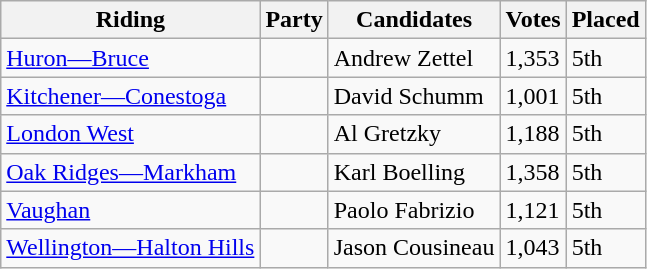<table class="wikitable">
<tr>
<th>Riding</th>
<th>Party</th>
<th>Candidates</th>
<th>Votes</th>
<th>Placed</th>
</tr>
<tr>
<td><a href='#'>Huron—Bruce</a></td>
<td></td>
<td>Andrew Zettel</td>
<td>1,353</td>
<td>5th</td>
</tr>
<tr>
<td><a href='#'>Kitchener—Conestoga</a></td>
<td></td>
<td>David Schumm</td>
<td>1,001</td>
<td>5th</td>
</tr>
<tr>
<td><a href='#'>London West</a></td>
<td></td>
<td>Al Gretzky</td>
<td>1,188</td>
<td>5th</td>
</tr>
<tr>
<td><a href='#'>Oak Ridges—Markham</a></td>
<td></td>
<td>Karl Boelling</td>
<td>1,358</td>
<td>5th</td>
</tr>
<tr>
<td><a href='#'>Vaughan</a></td>
<td></td>
<td>Paolo Fabrizio</td>
<td>1,121</td>
<td>5th</td>
</tr>
<tr>
<td><a href='#'>Wellington—Halton Hills</a></td>
<td></td>
<td>Jason Cousineau</td>
<td>1,043</td>
<td>5th</td>
</tr>
</table>
